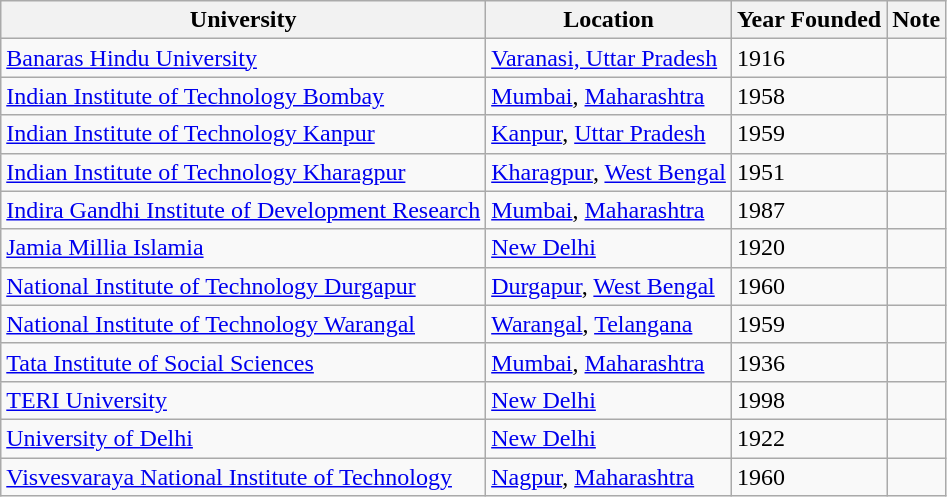<table class="wikitable sortable">
<tr>
<th>University</th>
<th>Location</th>
<th>Year Founded</th>
<th>Note</th>
</tr>
<tr>
<td><a href='#'>Banaras Hindu University</a></td>
<td><a href='#'>Varanasi, Uttar Pradesh</a></td>
<td>1916</td>
<td></td>
</tr>
<tr>
<td><a href='#'>Indian Institute of Technology Bombay</a></td>
<td><a href='#'>Mumbai</a>, <a href='#'>Maharashtra</a></td>
<td>1958</td>
<td></td>
</tr>
<tr>
<td><a href='#'>Indian Institute of Technology Kanpur</a></td>
<td><a href='#'>Kanpur</a>, <a href='#'>Uttar Pradesh</a></td>
<td>1959</td>
<td></td>
</tr>
<tr>
<td><a href='#'>Indian Institute of Technology Kharagpur</a></td>
<td><a href='#'>Kharagpur</a>, <a href='#'>West Bengal</a></td>
<td>1951</td>
<td></td>
</tr>
<tr>
<td><a href='#'>Indira Gandhi Institute of Development Research</a></td>
<td><a href='#'>Mumbai</a>, <a href='#'>Maharashtra</a></td>
<td>1987</td>
<td></td>
</tr>
<tr>
<td><a href='#'>Jamia Millia Islamia</a></td>
<td><a href='#'>New Delhi</a></td>
<td>1920</td>
<td></td>
</tr>
<tr>
<td><a href='#'>National Institute of Technology Durgapur</a></td>
<td><a href='#'>Durgapur</a>, <a href='#'>West Bengal</a></td>
<td>1960</td>
<td></td>
</tr>
<tr>
<td><a href='#'>National Institute of Technology Warangal</a></td>
<td><a href='#'>Warangal</a>, <a href='#'>Telangana</a></td>
<td>1959</td>
<td></td>
</tr>
<tr>
<td><a href='#'>Tata Institute of Social Sciences</a></td>
<td><a href='#'>Mumbai</a>, <a href='#'>Maharashtra</a></td>
<td>1936</td>
<td></td>
</tr>
<tr>
<td><a href='#'>TERI University</a></td>
<td><a href='#'>New Delhi</a></td>
<td>1998</td>
<td></td>
</tr>
<tr>
<td><a href='#'>University of Delhi</a></td>
<td><a href='#'>New Delhi</a></td>
<td>1922</td>
<td></td>
</tr>
<tr>
<td><a href='#'>Visvesvaraya National Institute of Technology</a></td>
<td><a href='#'>Nagpur</a>, <a href='#'>Maharashtra</a></td>
<td>1960</td>
<td></td>
</tr>
</table>
